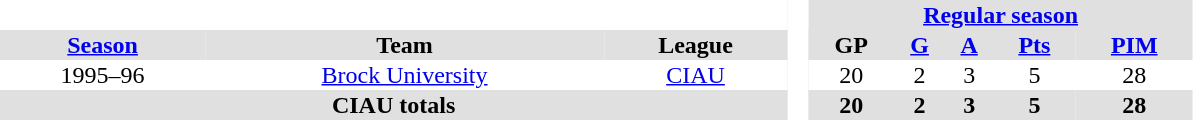<table border="0" cellpadding="1" cellspacing="0" style="text-align:center; width:50em;">
<tr style="background:#e0e0e0;">
<th colspan="3"  bgcolor="#ffffff"> </th>
<th rowspan="99" bgcolor="#ffffff"> </th>
<th colspan="5"><a href='#'>Regular season</a></th>
</tr>
<tr style="background:#e0e0e0;">
<th><a href='#'>Season</a></th>
<th>Team</th>
<th>League</th>
<th>GP</th>
<th><a href='#'>G</a></th>
<th><a href='#'>A</a></th>
<th><a href='#'>Pts</a></th>
<th><a href='#'>PIM</a></th>
</tr>
<tr>
<td>1995–96</td>
<td><a href='#'>Brock University</a></td>
<td><a href='#'>CIAU</a></td>
<td>20</td>
<td>2</td>
<td>3</td>
<td>5</td>
<td>28</td>
<td></td>
</tr>
<tr ALIGN="center" bgcolor="#e0e0e0">
<th colspan="3">CIAU totals</th>
<th>20</th>
<th>2</th>
<th>3</th>
<th>5</th>
<th>28</th>
</tr>
</table>
